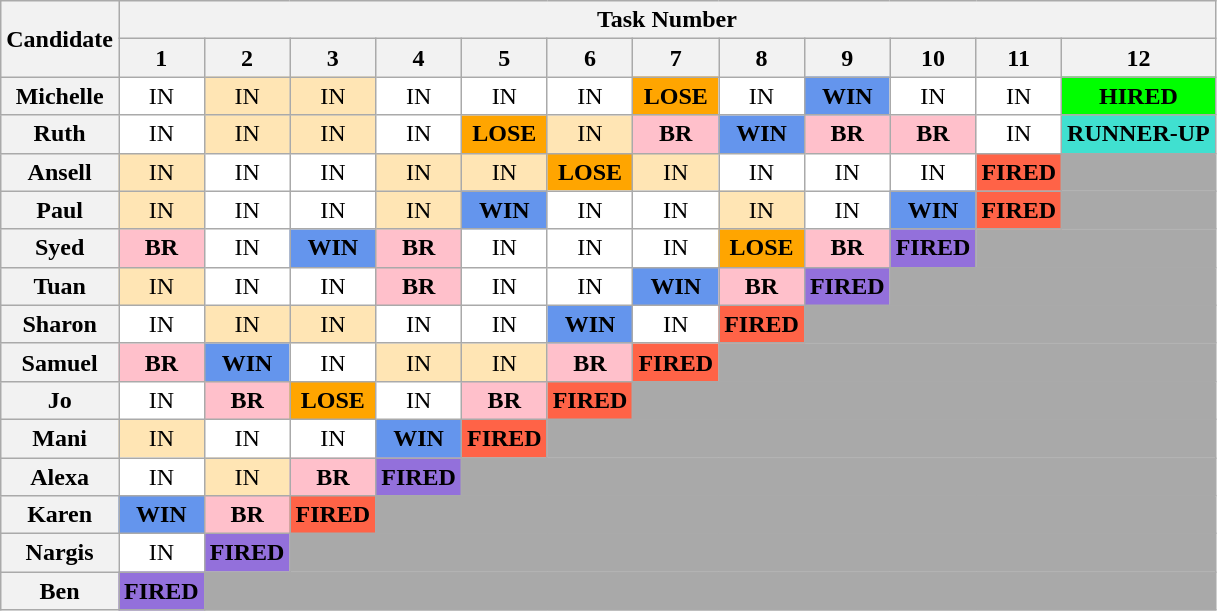<table class="wikitable" style="text-align:center">
<tr>
<th rowspan="2">Candidate</th>
<th colspan="13">Task Number</th>
</tr>
<tr>
<th>1</th>
<th>2</th>
<th>3</th>
<th>4</th>
<th>5</th>
<th>6</th>
<th>7</th>
<th>8</th>
<th>9</th>
<th>10</th>
<th>11</th>
<th>12</th>
</tr>
<tr>
<th>Michelle</th>
<td style="background:white;">IN</td>
<td style="background:#FFE5B4;">IN</td>
<td style="background:#FFE5B4;">IN</td>
<td style="background:white;">IN</td>
<td style="background:white;">IN</td>
<td style="background:white;">IN</td>
<td style="background:orange;"><strong>LOSE</strong></td>
<td style="background:white;">IN</td>
<td style="background:cornflowerblue;"><strong>WIN</strong></td>
<td style="background:white;">IN</td>
<td style="background:white;">IN</td>
<td style="background:lime;"><strong>HIRED</strong></td>
</tr>
<tr>
<th>Ruth</th>
<td style="background:white;">IN</td>
<td style="background:#FFE5B4;">IN</td>
<td style="background:#FFE5B4;">IN</td>
<td style="background:white;">IN</td>
<td style="background:orange;"><strong>LOSE</strong></td>
<td style="background:#FFE5B4;">IN</td>
<td style="background:pink;"><strong>BR</strong></td>
<td style="background:cornflowerblue;"><strong>WIN</strong></td>
<td style="background:pink;"><strong>BR</strong></td>
<td style="background:pink;"><strong>BR</strong></td>
<td style="background:white;">IN</td>
<td style="background:turquoise;"><strong>RUNNER-UP</strong></td>
</tr>
<tr>
<th>Ansell</th>
<td style="background:#FFE5B4;">IN</td>
<td style="background:white;">IN</td>
<td style="background:white;">IN</td>
<td style="background:#FFE5B4;">IN</td>
<td style="background:#FFE5B4;">IN</td>
<td style="background:orange;"><strong>LOSE</strong></td>
<td style="background:#FFE5B4;">IN</td>
<td style="background:white;">IN</td>
<td style="background:white;">IN</td>
<td style="background:white;">IN</td>
<td style="background:tomato;"><strong>FIRED</strong></td>
<td colspan="1" style="background:darkgrey;"></td>
</tr>
<tr>
<th>Paul</th>
<td style="background:#FFE5B4;">IN</td>
<td style="background:white;">IN</td>
<td style="background:white;">IN</td>
<td style="background:#FFE5B4;">IN</td>
<td style="background:cornflowerblue;"><strong>WIN</strong></td>
<td style="background:white;">IN</td>
<td style="background:white;">IN</td>
<td style="background:#FFE5B4;">IN</td>
<td style="background:white;">IN</td>
<td style="background:cornflowerblue;"><strong>WIN</strong></td>
<td style="background:tomato;"><strong>FIRED</strong></td>
<td colspan="1" style="background:darkgrey;"></td>
</tr>
<tr>
<th>Syed</th>
<td style="background:pink;"><strong>BR</strong></td>
<td style="background:white;">IN</td>
<td style="background:cornflowerblue;"><strong>WIN</strong></td>
<td style="background:pink;"><strong>BR</strong></td>
<td style="background:white;">IN</td>
<td style="background:white;">IN</td>
<td style="background:white;">IN</td>
<td style="background:orange;"><strong>LOSE</strong></td>
<td style="background:pink;"><strong>BR</strong></td>
<td style="background:#9370DB;"><strong>FIRED</strong></td>
<td colspan="2" style="background:darkgrey;"></td>
</tr>
<tr>
<th>Tuan</th>
<td style="background:#FFE5B4;">IN</td>
<td style="background:white;">IN</td>
<td style="background:white;">IN</td>
<td style="background:pink;"><strong>BR</strong></td>
<td style="background:white;">IN</td>
<td style="background:white;">IN</td>
<td style="background:cornflowerblue;"><strong>WIN</strong></td>
<td style="background:pink;"><strong>BR</strong></td>
<td style="background:#9370DB;"><strong>FIRED</strong></td>
<td colspan="3" style="background:darkgrey;"></td>
</tr>
<tr>
<th>Sharon</th>
<td style="background:white;">IN</td>
<td style="background:#FFE5B4;">IN</td>
<td style="background:#FFE5B4;">IN</td>
<td style="background:white;">IN</td>
<td style="background:white;">IN</td>
<td style="background:cornflowerblue;"><strong>WIN</strong></td>
<td style="background:white;">IN</td>
<td style="background:tomato;"><strong>FIRED</strong></td>
<td colspan="4" style="background:darkgrey;"></td>
</tr>
<tr>
<th>Samuel</th>
<td style="background:pink;"><strong>BR</strong></td>
<td style="background:cornflowerblue;"><strong>WIN</strong></td>
<td style="background:white;">IN</td>
<td style="background:#FFE5B4;">IN</td>
<td style="background:#FFE5B4;">IN</td>
<td style="background:pink;"><strong>BR</strong></td>
<td style="background:tomato;"><strong>FIRED</strong></td>
<td colspan="5" style="background:darkgrey;"></td>
</tr>
<tr>
<th>Jo</th>
<td style="background:white;">IN</td>
<td style="background:pink;"><strong>BR</strong></td>
<td style="background:orange;"><strong>LOSE</strong></td>
<td style="background:white;">IN</td>
<td style="background:pink;"><strong>BR</strong></td>
<td style="background:tomato;"><strong>FIRED</strong></td>
<td colspan="6" style="background:darkgrey;"></td>
</tr>
<tr>
<th>Mani</th>
<td style="background:#FFE5B4;">IN</td>
<td style="background:white;">IN</td>
<td style="background:white;">IN</td>
<td style="background:cornflowerblue;"><strong>WIN</strong></td>
<td style="background:tomato;"><strong>FIRED</strong></td>
<td colspan="7" style="background:darkgrey;"></td>
</tr>
<tr>
<th>Alexa</th>
<td style="background:white;">IN</td>
<td style="background:#FFE5B4;">IN</td>
<td style="background:pink;"><strong>BR</strong></td>
<td style="background:#9370DB;"><strong>FIRED</strong></td>
<td colspan="8" style="background:darkgrey;"></td>
</tr>
<tr>
<th>Karen</th>
<td style="background:cornflowerblue;"><strong>WIN</strong></td>
<td style="background:pink;"><strong>BR</strong></td>
<td style="background:tomato;"><strong>FIRED</strong></td>
<td colspan="9" style="background:darkgrey;"></td>
</tr>
<tr>
<th>Nargis</th>
<td style="background:white;">IN</td>
<td style="background:#9370DB;"><strong>FIRED</strong></td>
<td colspan="10" style="background:darkgrey;"></td>
</tr>
<tr>
<th>Ben</th>
<td style="background:#9370DB;"><strong>FIRED</strong></td>
<td colspan="11" style="background:darkgrey;"></td>
</tr>
</table>
